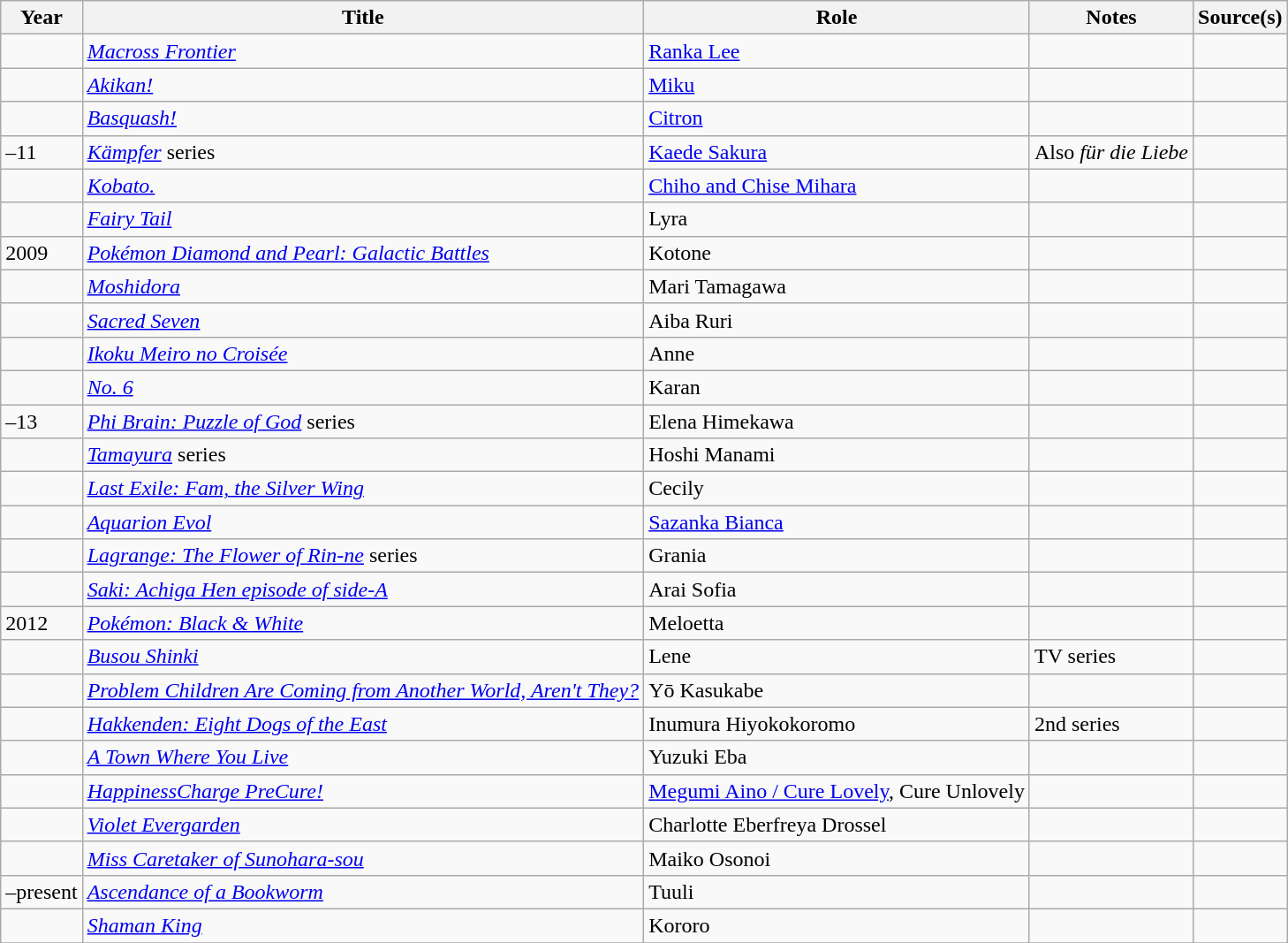<table class="wikitable sortable plainrowheaders">
<tr>
<th scope=col>Year</th>
<th scope=col>Title</th>
<th scope=col>Role</th>
<th scope=col class="unsortable">Notes</th>
<th scope=col class="unsortable">Source(s)</th>
</tr>
<tr>
<td></td>
<td><em><a href='#'>Macross Frontier</a></em></td>
<td><a href='#'>Ranka Lee</a></td>
<td></td>
<td></td>
</tr>
<tr>
<td></td>
<td><em><a href='#'>Akikan!</a></em></td>
<td><a href='#'>Miku</a></td>
<td></td>
<td></td>
</tr>
<tr>
<td></td>
<td><em><a href='#'>Basquash!</a></em></td>
<td><a href='#'>Citron</a></td>
<td></td>
<td></td>
</tr>
<tr>
<td>–11</td>
<td><em><a href='#'>Kämpfer</a></em> series</td>
<td><a href='#'>Kaede Sakura</a></td>
<td>Also <em>für die Liebe</em></td>
<td></td>
</tr>
<tr>
<td></td>
<td><em><a href='#'>Kobato.</a></em></td>
<td><a href='#'>Chiho and Chise Mihara</a></td>
<td></td>
<td></td>
</tr>
<tr>
<td></td>
<td><em><a href='#'>Fairy Tail</a></em></td>
<td>Lyra</td>
<td></td>
<td></td>
</tr>
<tr>
<td>2009</td>
<td><em><a href='#'>Pokémon Diamond and Pearl: Galactic Battles</a></em></td>
<td>Kotone</td>
<td></td>
<td></td>
</tr>
<tr>
<td></td>
<td><em><a href='#'>Moshidora</a></em></td>
<td>Mari Tamagawa</td>
<td></td>
<td></td>
</tr>
<tr>
<td></td>
<td><em><a href='#'>Sacred Seven</a></em></td>
<td>Aiba Ruri</td>
<td></td>
<td></td>
</tr>
<tr>
<td></td>
<td><em><a href='#'>Ikoku Meiro no Croisée</a></em></td>
<td>Anne</td>
<td></td>
<td></td>
</tr>
<tr>
<td></td>
<td><em><a href='#'>No. 6</a></em></td>
<td>Karan</td>
<td></td>
<td></td>
</tr>
<tr>
<td>–13</td>
<td><em><a href='#'>Phi Brain: Puzzle of God</a></em> series</td>
<td>Elena Himekawa</td>
<td></td>
<td></td>
</tr>
<tr>
<td></td>
<td><em><a href='#'>Tamayura</a></em> series</td>
<td>Hoshi Manami</td>
<td></td>
<td></td>
</tr>
<tr>
<td></td>
<td><em><a href='#'>Last Exile: Fam, the Silver Wing</a></em></td>
<td>Cecily</td>
<td></td>
<td></td>
</tr>
<tr>
<td></td>
<td><em><a href='#'>Aquarion Evol</a></em></td>
<td><a href='#'>Sazanka Bianca</a></td>
<td></td>
<td></td>
</tr>
<tr>
<td></td>
<td><em><a href='#'>Lagrange: The Flower of Rin-ne</a></em> series</td>
<td>Grania</td>
<td></td>
<td></td>
</tr>
<tr>
<td></td>
<td><em><a href='#'>Saki: Achiga Hen episode of side-A</a></em></td>
<td>Arai Sofia</td>
<td></td>
<td></td>
</tr>
<tr>
<td>2012</td>
<td><em><a href='#'>Pokémon: Black & White</a></em></td>
<td>Meloetta</td>
<td></td>
<td></td>
</tr>
<tr>
<td></td>
<td><em><a href='#'>Busou Shinki</a></em></td>
<td>Lene</td>
<td>TV series</td>
<td></td>
</tr>
<tr>
<td></td>
<td><em><a href='#'>Problem Children Are Coming from Another World, Aren't They?</a></em></td>
<td>Yō Kasukabe</td>
<td></td>
<td></td>
</tr>
<tr>
<td></td>
<td><em><a href='#'>Hakkenden: Eight Dogs of the East</a></em></td>
<td>Inumura Hiyokokoromo</td>
<td>2nd series</td>
<td></td>
</tr>
<tr>
<td></td>
<td><em><a href='#'>A Town Where You Live</a></em></td>
<td>Yuzuki Eba</td>
<td></td>
<td></td>
</tr>
<tr>
<td></td>
<td><em><a href='#'>HappinessCharge PreCure!</a></em></td>
<td><a href='#'>Megumi Aino / Cure Lovely</a>, Cure Unlovely</td>
<td></td>
<td></td>
</tr>
<tr>
<td></td>
<td><em><a href='#'>Violet Evergarden</a></em></td>
<td>Charlotte Eberfreya Drossel</td>
<td></td>
<td></td>
</tr>
<tr>
<td></td>
<td><em><a href='#'>Miss Caretaker of Sunohara-sou</a></em></td>
<td>Maiko Osonoi</td>
<td></td>
<td></td>
</tr>
<tr>
<td>–present</td>
<td><em><a href='#'>Ascendance of a Bookworm</a></em></td>
<td>Tuuli</td>
<td></td>
<td></td>
</tr>
<tr>
<td></td>
<td><em><a href='#'>Shaman King</a></em></td>
<td>Kororo</td>
<td></td>
<td></td>
</tr>
<tr>
</tr>
</table>
